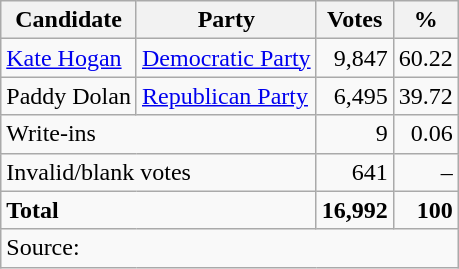<table class=wikitable style=text-align:right>
<tr>
<th>Candidate</th>
<th>Party</th>
<th>Votes</th>
<th>%</th>
</tr>
<tr>
<td align=left><a href='#'>Kate Hogan</a></td>
<td align=left><a href='#'>Democratic Party</a></td>
<td>9,847</td>
<td>60.22</td>
</tr>
<tr>
<td align=left>Paddy Dolan</td>
<td align=left><a href='#'>Republican Party</a></td>
<td>6,495</td>
<td>39.72</td>
</tr>
<tr>
<td align=left colspan=2>Write-ins</td>
<td>9</td>
<td>0.06</td>
</tr>
<tr>
<td align=left colspan=2>Invalid/blank votes</td>
<td>641</td>
<td>–</td>
</tr>
<tr>
<td align=left colspan=2><strong>Total</strong></td>
<td><strong>16,992</strong></td>
<td><strong>100</strong></td>
</tr>
<tr>
<td align=left colspan=4>Source: </td>
</tr>
</table>
